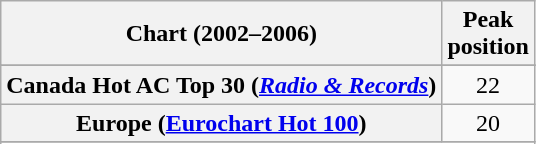<table class="wikitable sortable plainrowheaders" style="text-align:center">
<tr>
<th>Chart (2002–2006)</th>
<th>Peak<br>position</th>
</tr>
<tr>
</tr>
<tr>
</tr>
<tr>
<th scope="row">Canada Hot AC Top 30 (<em><a href='#'>Radio & Records</a></em>)</th>
<td>22</td>
</tr>
<tr>
<th scope="row">Europe (<a href='#'>Eurochart Hot 100</a>)</th>
<td>20</td>
</tr>
<tr>
</tr>
<tr>
</tr>
<tr>
</tr>
<tr>
</tr>
<tr>
</tr>
<tr>
</tr>
<tr>
</tr>
<tr>
</tr>
<tr>
</tr>
<tr>
</tr>
<tr>
</tr>
</table>
